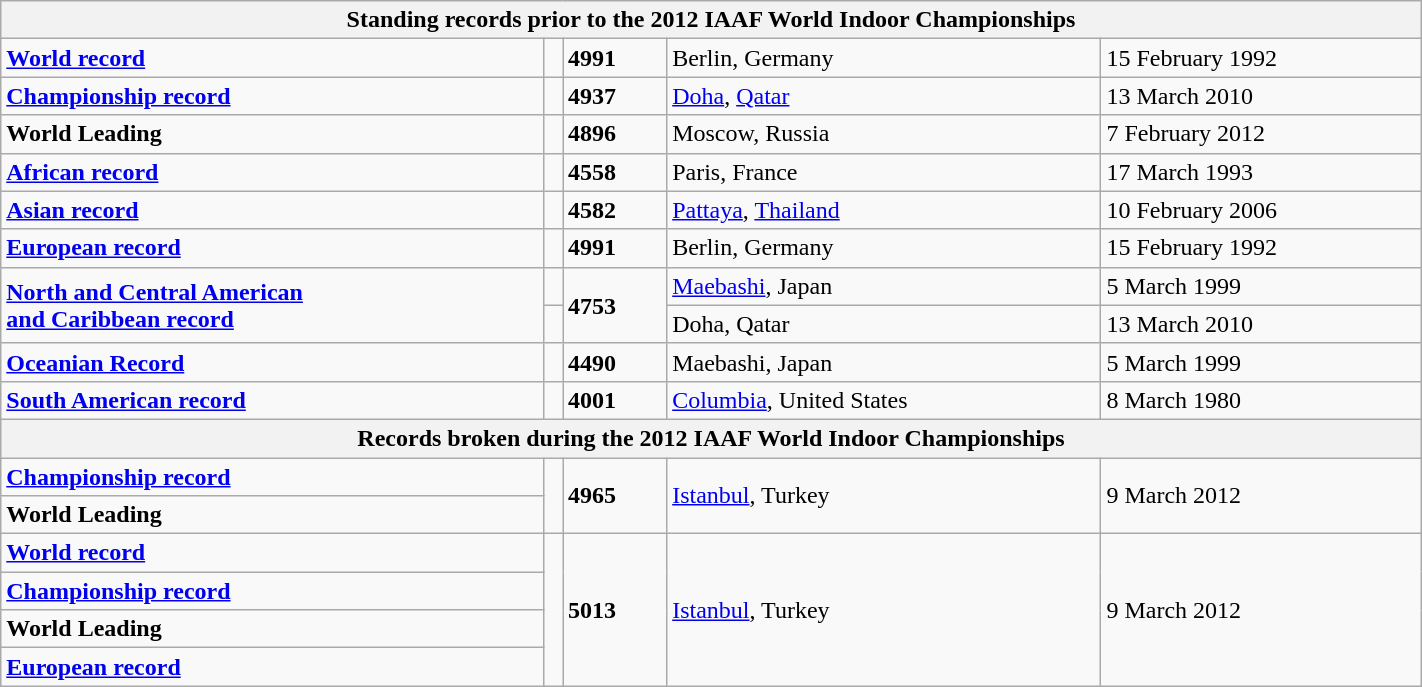<table class="wikitable" width=75%>
<tr>
<th colspan="5">Standing records prior to the 2012 IAAF World Indoor Championships</th>
</tr>
<tr>
<td><strong><a href='#'>World record</a></strong></td>
<td></td>
<td><strong>4991</strong></td>
<td>Berlin, Germany</td>
<td>15 February 1992</td>
</tr>
<tr>
<td><strong><a href='#'>Championship record</a></strong></td>
<td></td>
<td><strong>4937</strong></td>
<td><a href='#'>Doha</a>, <a href='#'>Qatar</a></td>
<td>13 March 2010</td>
</tr>
<tr>
<td><strong>World Leading</strong></td>
<td></td>
<td><strong>4896</strong></td>
<td>Moscow, Russia</td>
<td>7 February 2012</td>
</tr>
<tr>
<td><strong><a href='#'>African record</a></strong></td>
<td></td>
<td><strong>4558</strong></td>
<td>Paris, France</td>
<td>17 March 1993</td>
</tr>
<tr>
<td><strong><a href='#'>Asian record</a></strong></td>
<td></td>
<td><strong>4582</strong></td>
<td><a href='#'>Pattaya</a>, <a href='#'>Thailand</a></td>
<td>10 February 2006</td>
</tr>
<tr>
<td><strong><a href='#'>European record</a></strong></td>
<td></td>
<td><strong>4991</strong></td>
<td>Berlin, Germany</td>
<td>15 February 1992</td>
</tr>
<tr>
<td rowspan=2><strong><a href='#'>North and Central American <br>and Caribbean record</a></strong></td>
<td></td>
<td rowspan=2><strong>4753</strong></td>
<td><a href='#'>Maebashi</a>, Japan</td>
<td>5 March 1999</td>
</tr>
<tr>
<td></td>
<td>Doha, Qatar</td>
<td>13 March 2010</td>
</tr>
<tr>
<td><strong><a href='#'>Oceanian Record</a></strong></td>
<td></td>
<td><strong>4490</strong></td>
<td>Maebashi, Japan</td>
<td>5 March 1999</td>
</tr>
<tr>
<td><strong><a href='#'>South American record</a></strong></td>
<td></td>
<td><strong>4001</strong></td>
<td><a href='#'>Columbia</a>, United States</td>
<td>8 March 1980</td>
</tr>
<tr>
<th colspan="5">Records broken during the 2012 IAAF World Indoor Championships</th>
</tr>
<tr>
<td><strong><a href='#'>Championship record</a></strong></td>
<td rowspan=2></td>
<td rowspan=2><strong>4965</strong></td>
<td rowspan=2><a href='#'>Istanbul</a>, Turkey</td>
<td rowspan=2>9 March 2012</td>
</tr>
<tr>
<td><strong>World Leading</strong></td>
</tr>
<tr>
<td><strong><a href='#'>World record</a></strong></td>
<td rowspan=4></td>
<td rowspan=4><strong>5013</strong></td>
<td rowspan=4><a href='#'>Istanbul</a>, Turkey</td>
<td rowspan=4>9 March 2012</td>
</tr>
<tr>
<td><strong><a href='#'>Championship record</a></strong></td>
</tr>
<tr>
<td><strong>World Leading</strong></td>
</tr>
<tr>
<td><strong><a href='#'>European record</a></strong></td>
</tr>
</table>
